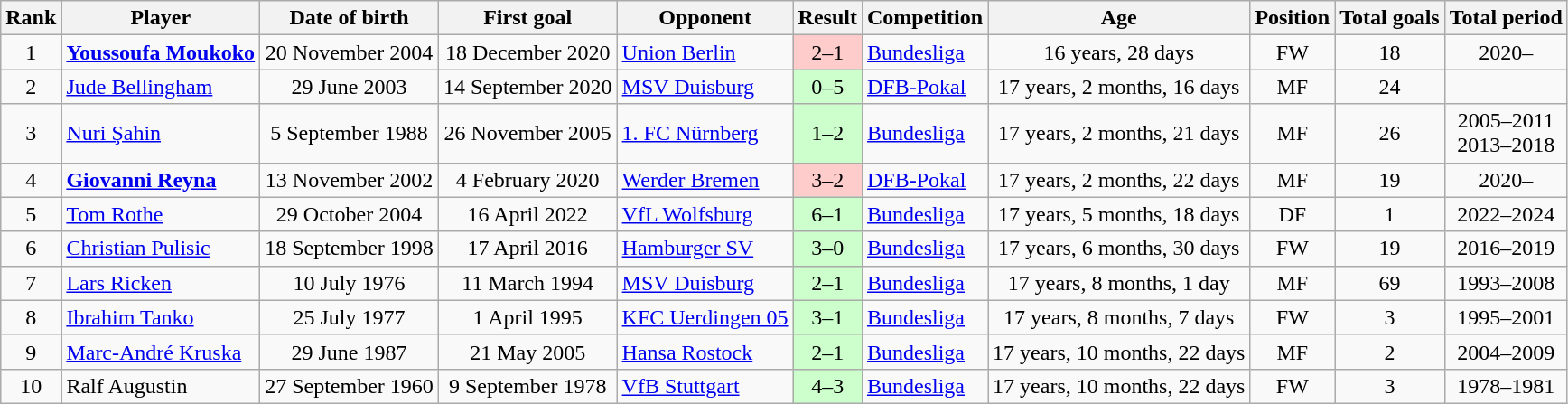<table class="wikitable sortable" style="text-align:center">
<tr>
<th>Rank</th>
<th>Player</th>
<th>Date of birth</th>
<th>First goal</th>
<th>Opponent</th>
<th>Result</th>
<th>Competition</th>
<th>Age</th>
<th>Position</th>
<th>Total goals</th>
<th>Total period</th>
</tr>
<tr>
<td>1</td>
<td style="text-align:left;"> <strong><a href='#'>Youssoufa Moukoko</a></strong></td>
<td>20 November 2004</td>
<td>18 December 2020</td>
<td style="text-align:left"> <a href='#'>Union Berlin</a></td>
<td style="background:#FFCCCC">2–1</td>
<td style="text-align:left"><a href='#'>Bundesliga</a></td>
<td>16 years, 28 days</td>
<td>FW</td>
<td>18</td>
<td>2020–</td>
</tr>
<tr>
<td>2</td>
<td style="text-align:left;"> <a href='#'>Jude Bellingham</a></td>
<td>29 June 2003</td>
<td>14 September 2020</td>
<td style="text-align:left"> <a href='#'>MSV Duisburg</a></td>
<td style="background:#CCFFCC">0–5</td>
<td style="text-align:left"><a href='#'>DFB-Pokal</a></td>
<td>17 years, 2 months, 16 days</td>
<td>MF</td>
<td>24</td>
<td></td>
</tr>
<tr>
<td>3</td>
<td style="text-align:left;"> <a href='#'>Nuri Şahin</a></td>
<td>5 September 1988</td>
<td>26 November 2005</td>
<td style="text-align:left"> <a href='#'>1. FC Nürnberg</a></td>
<td style="background:#CCFFCC">1–2</td>
<td style="text-align:left"><a href='#'>Bundesliga</a></td>
<td>17 years, 2 months, 21 days</td>
<td>MF</td>
<td>26</td>
<td>2005–2011<br>2013–2018</td>
</tr>
<tr>
<td>4</td>
<td style="text-align:left;"> <strong><a href='#'>Giovanni Reyna</a></strong></td>
<td>13 November 2002</td>
<td>4 February 2020</td>
<td style="text-align:left"> <a href='#'>Werder Bremen</a></td>
<td style="background:#FFCCCC">3–2</td>
<td style="text-align:left"><a href='#'>DFB-Pokal</a></td>
<td>17 years, 2 months, 22 days</td>
<td>MF</td>
<td>19</td>
<td>2020–</td>
</tr>
<tr>
<td>5</td>
<td style="text-align:left;"> <a href='#'>Tom Rothe</a></td>
<td>29 October 2004</td>
<td>16 April 2022</td>
<td style="text-align:left"> <a href='#'>VfL Wolfsburg</a></td>
<td style="background:#CCFFCC">6–1</td>
<td style="text-align:left"><a href='#'>Bundesliga</a></td>
<td>17 years, 5 months, 18 days</td>
<td>DF</td>
<td>1</td>
<td>2022–2024</td>
</tr>
<tr>
<td>6</td>
<td style="text-align:left;"> <a href='#'>Christian Pulisic</a></td>
<td>18 September 1998</td>
<td>17 April 2016</td>
<td style="text-align:left"> <a href='#'>Hamburger SV</a></td>
<td style="background:#CCFFCC">3–0</td>
<td style="text-align:left"><a href='#'>Bundesliga</a></td>
<td>17 years, 6 months, 30 days</td>
<td>FW</td>
<td>19</td>
<td>2016–2019</td>
</tr>
<tr>
<td>7</td>
<td style="text-align:left;"> <a href='#'>Lars Ricken</a></td>
<td>10 July 1976</td>
<td>11 March 1994</td>
<td style="text-align:left"> <a href='#'>MSV Duisburg</a></td>
<td style="background:#CCFFCC">2–1</td>
<td style="text-align:left"><a href='#'>Bundesliga</a></td>
<td>17 years, 8 months, 1 day</td>
<td>MF</td>
<td>69</td>
<td>1993–2008</td>
</tr>
<tr>
<td>8</td>
<td style="text-align:left;"> <a href='#'>Ibrahim Tanko</a></td>
<td>25 July 1977</td>
<td>1 April 1995</td>
<td style="text-align:left"> <a href='#'>KFC Uerdingen 05</a></td>
<td style="background:#CCFFCC">3–1</td>
<td style="text-align:left"><a href='#'>Bundesliga</a></td>
<td>17 years, 8 months, 7 days</td>
<td>FW</td>
<td>3</td>
<td>1995–2001</td>
</tr>
<tr>
<td>9</td>
<td style="text-align:left;"> <a href='#'>Marc-André Kruska</a></td>
<td>29 June 1987</td>
<td>21 May 2005</td>
<td style="text-align:left"> <a href='#'>Hansa Rostock</a></td>
<td style="background:#CCFFCC">2–1</td>
<td style="text-align:left"><a href='#'>Bundesliga</a></td>
<td>17 years, 10 months, 22 days</td>
<td>MF</td>
<td>2</td>
<td>2004–2009</td>
</tr>
<tr>
<td>10</td>
<td style="text-align:left;"> Ralf Augustin</td>
<td>27 September 1960</td>
<td>9 September 1978</td>
<td style="text-align:left"> <a href='#'>VfB Stuttgart</a></td>
<td style="background:#CCFFCC">4–3</td>
<td style="text-align:left"><a href='#'>Bundesliga</a></td>
<td>17 years, 10 months, 22 days</td>
<td>FW</td>
<td>3</td>
<td>1978–1981</td>
</tr>
</table>
